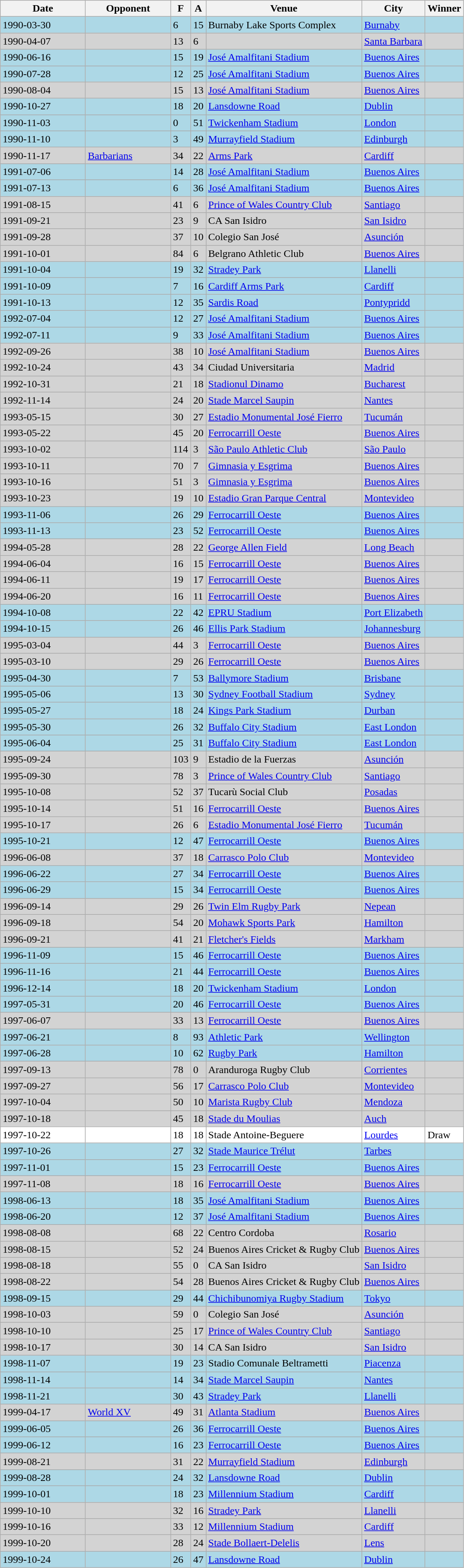<table class="wikitable sortable">
<tr>
<th width="125">Date</th>
<th width="125">Opponent</th>
<th>F</th>
<th>A</th>
<th>Venue</th>
<th>City</th>
<th>Winner</th>
</tr>
<tr bgcolor="lightblue">
<td>1990-03-30</td>
<td></td>
<td>6</td>
<td>15</td>
<td>Burnaby Lake Sports Complex</td>
<td><a href='#'>Burnaby</a></td>
<td></td>
</tr>
<tr bgcolor="lightgrey">
<td>1990-04-07</td>
<td></td>
<td>13</td>
<td>6</td>
<td></td>
<td><a href='#'>Santa Barbara</a></td>
<td></td>
</tr>
<tr bgcolor="lightblue">
<td>1990-06-16</td>
<td></td>
<td>15</td>
<td>19</td>
<td><a href='#'>José Amalfitani Stadium</a></td>
<td><a href='#'>Buenos Aires</a></td>
<td></td>
</tr>
<tr bgcolor="lightblue">
<td>1990-07-28</td>
<td></td>
<td>12</td>
<td>25</td>
<td><a href='#'>José Amalfitani Stadium</a></td>
<td><a href='#'>Buenos Aires</a></td>
<td></td>
</tr>
<tr bgcolor="lightgrey">
<td>1990-08-04</td>
<td></td>
<td>15</td>
<td>13</td>
<td><a href='#'>José Amalfitani Stadium</a></td>
<td><a href='#'>Buenos Aires</a></td>
<td></td>
</tr>
<tr bgcolor="lightblue">
<td>1990-10-27</td>
<td></td>
<td>18</td>
<td>20</td>
<td><a href='#'>Lansdowne Road</a></td>
<td><a href='#'>Dublin</a></td>
<td></td>
</tr>
<tr bgcolor="lightblue">
<td>1990-11-03</td>
<td></td>
<td>0</td>
<td>51</td>
<td><a href='#'>Twickenham Stadium</a></td>
<td><a href='#'>London</a></td>
<td></td>
</tr>
<tr bgcolor="lightblue">
<td>1990-11-10</td>
<td></td>
<td>3</td>
<td>49</td>
<td><a href='#'>Murrayfield Stadium</a></td>
<td><a href='#'>Edinburgh</a></td>
<td></td>
</tr>
<tr bgcolor="lightgrey">
<td>1990-11-17</td>
<td><a href='#'>Barbarians</a></td>
<td>34</td>
<td>22</td>
<td><a href='#'>Arms Park</a></td>
<td><a href='#'>Cardiff</a></td>
<td></td>
</tr>
<tr bgcolor="lightblue">
<td>1991-07-06</td>
<td></td>
<td>14</td>
<td>28</td>
<td><a href='#'>José Amalfitani Stadium</a></td>
<td><a href='#'>Buenos Aires</a></td>
<td></td>
</tr>
<tr bgcolor="lightblue">
<td>1991-07-13</td>
<td></td>
<td>6</td>
<td>36</td>
<td><a href='#'>José Amalfitani Stadium</a></td>
<td><a href='#'>Buenos Aires</a></td>
<td></td>
</tr>
<tr bgcolor="lightgrey">
<td>1991-08-15</td>
<td></td>
<td>41</td>
<td>6</td>
<td><a href='#'>Prince of Wales Country Club</a></td>
<td><a href='#'>Santiago</a></td>
<td></td>
</tr>
<tr bgcolor="lightgrey">
<td>1991-09-21</td>
<td></td>
<td>23</td>
<td>9</td>
<td>CA San Isidro</td>
<td><a href='#'>San Isidro</a></td>
<td></td>
</tr>
<tr bgcolor="lightgrey">
<td>1991-09-28</td>
<td></td>
<td>37</td>
<td>10</td>
<td>Colegio San José</td>
<td><a href='#'>Asunción</a></td>
<td></td>
</tr>
<tr bgcolor="lightgrey">
<td>1991-10-01</td>
<td></td>
<td>84</td>
<td>6</td>
<td>Belgrano Athletic Club</td>
<td><a href='#'>Buenos Aires</a></td>
<td></td>
</tr>
<tr bgcolor="lightblue">
<td>1991-10-04</td>
<td></td>
<td>19</td>
<td>32</td>
<td><a href='#'>Stradey Park</a></td>
<td><a href='#'>Llanelli</a></td>
<td></td>
</tr>
<tr bgcolor="lightblue">
<td>1991-10-09</td>
<td></td>
<td>7</td>
<td>16</td>
<td><a href='#'>Cardiff Arms Park</a></td>
<td><a href='#'>Cardiff</a></td>
<td></td>
</tr>
<tr bgcolor="lightblue">
<td>1991-10-13</td>
<td></td>
<td>12</td>
<td>35</td>
<td><a href='#'>Sardis Road</a></td>
<td><a href='#'>Pontypridd</a></td>
<td></td>
</tr>
<tr bgcolor="lightblue">
<td>1992-07-04</td>
<td></td>
<td>12</td>
<td>27</td>
<td><a href='#'>José Amalfitani Stadium</a></td>
<td><a href='#'>Buenos Aires</a></td>
<td></td>
</tr>
<tr bgcolor="lightblue">
<td>1992-07-11</td>
<td></td>
<td>9</td>
<td>33</td>
<td><a href='#'>José Amalfitani Stadium</a></td>
<td><a href='#'>Buenos Aires</a></td>
<td></td>
</tr>
<tr bgcolor="lightgrey">
<td>1992-09-26</td>
<td></td>
<td>38</td>
<td>10</td>
<td><a href='#'>José Amalfitani Stadium</a></td>
<td><a href='#'>Buenos Aires</a></td>
<td></td>
</tr>
<tr bgcolor="lightgrey">
<td>1992-10-24</td>
<td></td>
<td>43</td>
<td>34</td>
<td>Ciudad Universitaria</td>
<td><a href='#'>Madrid</a></td>
<td></td>
</tr>
<tr bgcolor="lightgrey">
<td>1992-10-31</td>
<td></td>
<td>21</td>
<td>18</td>
<td><a href='#'>Stadionul Dinamo</a></td>
<td><a href='#'>Bucharest</a></td>
<td></td>
</tr>
<tr bgcolor="lightgrey">
<td>1992-11-14</td>
<td></td>
<td>24</td>
<td>20</td>
<td><a href='#'>Stade Marcel Saupin</a></td>
<td><a href='#'>Nantes</a></td>
<td></td>
</tr>
<tr bgcolor="lightgrey">
<td>1993-05-15</td>
<td></td>
<td>30</td>
<td>27</td>
<td><a href='#'>Estadio Monumental José Fierro</a></td>
<td><a href='#'>Tucumán</a></td>
<td></td>
</tr>
<tr bgcolor="lightgrey">
<td>1993-05-22</td>
<td></td>
<td>45</td>
<td>20</td>
<td><a href='#'>Ferrocarrill Oeste</a></td>
<td><a href='#'>Buenos Aires</a></td>
<td></td>
</tr>
<tr bgcolor="lightgrey">
<td>1993-10-02</td>
<td></td>
<td>114</td>
<td>3</td>
<td><a href='#'>São Paulo Athletic Club</a></td>
<td><a href='#'>São Paulo</a></td>
<td></td>
</tr>
<tr bgcolor="lightgrey">
<td>1993-10-11</td>
<td></td>
<td>70</td>
<td>7</td>
<td><a href='#'>Gimnasia y Esgrima</a></td>
<td><a href='#'>Buenos Aires</a></td>
<td></td>
</tr>
<tr bgcolor="lightgrey">
<td>1993-10-16</td>
<td></td>
<td>51</td>
<td>3</td>
<td><a href='#'>Gimnasia y Esgrima</a></td>
<td><a href='#'>Buenos Aires</a></td>
<td></td>
</tr>
<tr bgcolor="lightgrey">
<td>1993-10-23</td>
<td></td>
<td>19</td>
<td>10</td>
<td><a href='#'>Estadio Gran Parque Central</a></td>
<td><a href='#'>Montevideo</a></td>
<td></td>
</tr>
<tr bgcolor="lightblue">
<td>1993-11-06</td>
<td></td>
<td>26</td>
<td>29</td>
<td><a href='#'>Ferrocarrill Oeste</a></td>
<td><a href='#'>Buenos Aires</a></td>
<td></td>
</tr>
<tr bgcolor="lightblue">
<td>1993-11-13</td>
<td></td>
<td>23</td>
<td>52</td>
<td><a href='#'>Ferrocarrill Oeste</a></td>
<td><a href='#'>Buenos Aires</a></td>
<td></td>
</tr>
<tr bgcolor="lightgrey">
<td>1994-05-28</td>
<td></td>
<td>28</td>
<td>22</td>
<td><a href='#'>George Allen Field</a></td>
<td><a href='#'>Long Beach</a></td>
<td></td>
</tr>
<tr bgcolor="lightgrey">
<td>1994-06-04</td>
<td></td>
<td>16</td>
<td>15</td>
<td><a href='#'>Ferrocarrill Oeste</a></td>
<td><a href='#'>Buenos Aires</a></td>
<td></td>
</tr>
<tr bgcolor="lightgrey">
<td>1994-06-11</td>
<td></td>
<td>19</td>
<td>17</td>
<td><a href='#'>Ferrocarrill Oeste</a></td>
<td><a href='#'>Buenos Aires</a></td>
<td></td>
</tr>
<tr bgcolor="lightgrey">
<td>1994-06-20</td>
<td></td>
<td>16</td>
<td>11</td>
<td><a href='#'>Ferrocarrill Oeste</a></td>
<td><a href='#'>Buenos Aires</a></td>
<td></td>
</tr>
<tr bgcolor="lightblue">
<td>1994-10-08</td>
<td></td>
<td>22</td>
<td>42</td>
<td><a href='#'>EPRU Stadium</a></td>
<td><a href='#'>Port Elizabeth</a></td>
<td></td>
</tr>
<tr bgcolor="lightblue">
<td>1994-10-15</td>
<td></td>
<td>26</td>
<td>46</td>
<td><a href='#'>Ellis Park Stadium</a></td>
<td><a href='#'>Johannesburg</a></td>
<td></td>
</tr>
<tr bgcolor="lightgrey">
<td>1995-03-04</td>
<td></td>
<td>44</td>
<td>3</td>
<td><a href='#'>Ferrocarrill Oeste</a></td>
<td><a href='#'>Buenos Aires</a></td>
<td></td>
</tr>
<tr bgcolor="lightgrey">
<td>1995-03-10</td>
<td></td>
<td>29</td>
<td>26</td>
<td><a href='#'>Ferrocarrill Oeste</a></td>
<td><a href='#'>Buenos Aires</a></td>
<td></td>
</tr>
<tr bgcolor="lightblue">
<td>1995-04-30</td>
<td></td>
<td>7</td>
<td>53</td>
<td><a href='#'>Ballymore Stadium</a></td>
<td><a href='#'>Brisbane</a></td>
<td></td>
</tr>
<tr bgcolor="lightblue">
<td>1995-05-06</td>
<td></td>
<td>13</td>
<td>30</td>
<td><a href='#'>Sydney Football Stadium</a></td>
<td><a href='#'>Sydney</a></td>
<td></td>
</tr>
<tr bgcolor="lightblue">
<td>1995-05-27</td>
<td></td>
<td>18</td>
<td>24</td>
<td><a href='#'>Kings Park Stadium</a></td>
<td><a href='#'>Durban</a></td>
<td></td>
</tr>
<tr bgcolor="lightblue">
<td>1995-05-30</td>
<td></td>
<td>26</td>
<td>32</td>
<td><a href='#'>Buffalo City Stadium</a></td>
<td><a href='#'>East London</a></td>
<td></td>
</tr>
<tr bgcolor="lightblue">
<td>1995-06-04</td>
<td></td>
<td>25</td>
<td>31</td>
<td><a href='#'>Buffalo City Stadium</a></td>
<td><a href='#'>East London</a></td>
<td></td>
</tr>
<tr bgcolor="lightgrey">
<td>1995-09-24</td>
<td></td>
<td>103</td>
<td>9</td>
<td>Estadio de la Fuerzas</td>
<td><a href='#'>Asunción</a></td>
<td></td>
</tr>
<tr bgcolor="lightgrey">
<td>1995-09-30</td>
<td></td>
<td>78</td>
<td>3</td>
<td><a href='#'>Prince of Wales Country Club</a></td>
<td><a href='#'>Santiago</a></td>
<td></td>
</tr>
<tr bgcolor="lightgrey">
<td>1995-10-08</td>
<td></td>
<td>52</td>
<td>37</td>
<td>Tucarù Social Club</td>
<td><a href='#'>Posadas</a></td>
<td></td>
</tr>
<tr bgcolor="lightgrey">
<td>1995-10-14</td>
<td></td>
<td>51</td>
<td>16</td>
<td><a href='#'>Ferrocarrill Oeste</a></td>
<td><a href='#'>Buenos Aires</a></td>
<td></td>
</tr>
<tr bgcolor="lightgrey">
<td>1995-10-17</td>
<td></td>
<td>26</td>
<td>6</td>
<td><a href='#'>Estadio Monumental José Fierro</a></td>
<td><a href='#'>Tucumán</a></td>
<td></td>
</tr>
<tr bgcolor="lightblue">
<td>1995-10-21</td>
<td></td>
<td>12</td>
<td>47</td>
<td><a href='#'>Ferrocarrill Oeste</a></td>
<td><a href='#'>Buenos Aires</a></td>
<td></td>
</tr>
<tr bgcolor="lightgrey">
<td>1996-06-08</td>
<td></td>
<td>37</td>
<td>18</td>
<td><a href='#'>Carrasco Polo Club</a></td>
<td><a href='#'>Montevideo</a></td>
<td></td>
</tr>
<tr bgcolor="lightblue">
<td>1996-06-22</td>
<td></td>
<td>27</td>
<td>34</td>
<td><a href='#'>Ferrocarrill Oeste</a></td>
<td><a href='#'>Buenos Aires</a></td>
<td></td>
</tr>
<tr bgcolor="lightblue">
<td>1996-06-29</td>
<td></td>
<td>15</td>
<td>34</td>
<td><a href='#'>Ferrocarrill Oeste</a></td>
<td><a href='#'>Buenos Aires</a></td>
<td></td>
</tr>
<tr bgcolor="lightgrey">
<td>1996-09-14</td>
<td></td>
<td>29</td>
<td>26</td>
<td><a href='#'>Twin Elm Rugby Park</a></td>
<td><a href='#'>Nepean</a></td>
<td></td>
</tr>
<tr bgcolor="lightgrey">
<td>1996-09-18</td>
<td></td>
<td>54</td>
<td>20</td>
<td><a href='#'>Mohawk Sports Park</a></td>
<td><a href='#'>Hamilton</a></td>
<td></td>
</tr>
<tr bgcolor="lightgrey">
<td>1996-09-21</td>
<td></td>
<td>41</td>
<td>21</td>
<td><a href='#'>Fletcher's Fields</a></td>
<td><a href='#'>Markham</a></td>
<td></td>
</tr>
<tr bgcolor="lightblue">
<td>1996-11-09</td>
<td></td>
<td>15</td>
<td>46</td>
<td><a href='#'>Ferrocarrill Oeste</a></td>
<td><a href='#'>Buenos Aires</a></td>
<td></td>
</tr>
<tr bgcolor="lightblue">
<td>1996-11-16</td>
<td></td>
<td>21</td>
<td>44</td>
<td><a href='#'>Ferrocarrill Oeste</a></td>
<td><a href='#'>Buenos Aires</a></td>
<td></td>
</tr>
<tr bgcolor="lightblue">
<td>1996-12-14</td>
<td></td>
<td>18</td>
<td>20</td>
<td><a href='#'>Twickenham Stadium</a></td>
<td><a href='#'>London</a></td>
<td></td>
</tr>
<tr bgcolor="lightblue">
<td>1997-05-31</td>
<td></td>
<td>20</td>
<td>46</td>
<td><a href='#'>Ferrocarrill Oeste</a></td>
<td><a href='#'>Buenos Aires</a></td>
<td></td>
</tr>
<tr bgcolor="lightgrey">
<td>1997-06-07</td>
<td></td>
<td>33</td>
<td>13</td>
<td><a href='#'>Ferrocarrill Oeste</a></td>
<td><a href='#'>Buenos Aires</a></td>
<td></td>
</tr>
<tr bgcolor="lightblue">
<td>1997-06-21</td>
<td></td>
<td>8</td>
<td>93</td>
<td><a href='#'>Athletic Park</a></td>
<td><a href='#'>Wellington</a></td>
<td></td>
</tr>
<tr bgcolor="lightblue">
<td>1997-06-28</td>
<td></td>
<td>10</td>
<td>62</td>
<td><a href='#'>Rugby Park</a></td>
<td><a href='#'>Hamilton</a></td>
<td></td>
</tr>
<tr bgcolor="lightgrey">
<td>1997-09-13</td>
<td></td>
<td>78</td>
<td>0</td>
<td>Aranduroga Rugby Club</td>
<td><a href='#'>Corrientes</a></td>
<td></td>
</tr>
<tr bgcolor="lightgrey">
<td>1997-09-27</td>
<td></td>
<td>56</td>
<td>17</td>
<td><a href='#'>Carrasco Polo Club</a></td>
<td><a href='#'>Montevideo</a></td>
<td></td>
</tr>
<tr bgcolor="lightgrey">
<td>1997-10-04</td>
<td></td>
<td>50</td>
<td>10</td>
<td><a href='#'>Marista Rugby Club</a></td>
<td><a href='#'>Mendoza</a></td>
<td></td>
</tr>
<tr bgcolor="lightgrey">
<td>1997-10-18</td>
<td></td>
<td>45</td>
<td>18</td>
<td><a href='#'>Stade du Moulias</a></td>
<td><a href='#'>Auch</a></td>
<td></td>
</tr>
<tr bgcolor="white">
<td>1997-10-22</td>
<td></td>
<td>18</td>
<td>18</td>
<td>Stade Antoine-Beguere</td>
<td><a href='#'>Lourdes</a></td>
<td>Draw</td>
</tr>
<tr bgcolor="lightblue">
<td>1997-10-26</td>
<td></td>
<td>27</td>
<td>32</td>
<td><a href='#'>Stade Maurice Trélut</a></td>
<td><a href='#'>Tarbes</a></td>
<td></td>
</tr>
<tr bgcolor="lightblue">
<td>1997-11-01</td>
<td></td>
<td>15</td>
<td>23</td>
<td><a href='#'>Ferrocarrill Oeste</a></td>
<td><a href='#'>Buenos Aires</a></td>
<td></td>
</tr>
<tr bgcolor="lightgrey">
<td>1997-11-08</td>
<td></td>
<td>18</td>
<td>16</td>
<td><a href='#'>Ferrocarrill Oeste</a></td>
<td><a href='#'>Buenos Aires</a></td>
<td></td>
</tr>
<tr bgcolor="lightblue">
<td>1998-06-13</td>
<td></td>
<td>18</td>
<td>35</td>
<td><a href='#'>José Amalfitani Stadium</a></td>
<td><a href='#'>Buenos Aires</a></td>
<td></td>
</tr>
<tr bgcolor="lightblue">
<td>1998-06-20</td>
<td></td>
<td>12</td>
<td>37</td>
<td><a href='#'>José Amalfitani Stadium</a></td>
<td><a href='#'>Buenos Aires</a></td>
<td></td>
</tr>
<tr bgcolor="lightgrey">
<td>1998-08-08</td>
<td></td>
<td>68</td>
<td>22</td>
<td>Centro Cordoba</td>
<td><a href='#'>Rosario</a></td>
<td></td>
</tr>
<tr bgcolor="lightgrey">
<td>1998-08-15</td>
<td></td>
<td>52</td>
<td>24</td>
<td>Buenos Aires Cricket & Rugby Club</td>
<td><a href='#'>Buenos Aires</a></td>
<td></td>
</tr>
<tr bgcolor="lightgrey">
<td>1998-08-18</td>
<td></td>
<td>55</td>
<td>0</td>
<td>CA San Isidro</td>
<td><a href='#'>San Isidro</a></td>
<td></td>
</tr>
<tr bgcolor="lightgrey">
<td>1998-08-22</td>
<td></td>
<td>54</td>
<td>28</td>
<td>Buenos Aires Cricket & Rugby Club</td>
<td><a href='#'>Buenos Aires</a></td>
<td></td>
</tr>
<tr bgcolor="lightblue">
<td>1998-09-15</td>
<td></td>
<td>29</td>
<td>44</td>
<td><a href='#'>Chichibunomiya Rugby Stadium</a></td>
<td><a href='#'>Tokyo</a></td>
<td></td>
</tr>
<tr bgcolor="lightgrey">
<td>1998-10-03</td>
<td></td>
<td>59</td>
<td>0</td>
<td>Colegio San José</td>
<td><a href='#'>Asunción</a></td>
<td></td>
</tr>
<tr bgcolor="lightgrey">
<td>1998-10-10</td>
<td></td>
<td>25</td>
<td>17</td>
<td><a href='#'>Prince of Wales Country Club</a></td>
<td><a href='#'>Santiago</a></td>
<td></td>
</tr>
<tr bgcolor="lightgrey">
<td>1998-10-17</td>
<td></td>
<td>30</td>
<td>14</td>
<td>CA San Isidro</td>
<td><a href='#'>San Isidro</a></td>
<td></td>
</tr>
<tr bgcolor="lightblue">
<td>1998-11-07</td>
<td></td>
<td>19</td>
<td>23</td>
<td>Stadio Comunale Beltrametti</td>
<td><a href='#'>Piacenza</a></td>
<td></td>
</tr>
<tr bgcolor="lightblue">
<td>1998-11-14</td>
<td></td>
<td>14</td>
<td>34</td>
<td><a href='#'>Stade Marcel Saupin</a></td>
<td><a href='#'>Nantes</a></td>
<td></td>
</tr>
<tr bgcolor="lightblue">
<td>1998-11-21</td>
<td></td>
<td>30</td>
<td>43</td>
<td><a href='#'>Stradey Park</a></td>
<td><a href='#'>Llanelli</a></td>
<td></td>
</tr>
<tr bgcolor="lightgrey">
<td>1999-04-17</td>
<td><a href='#'>World XV</a></td>
<td>49</td>
<td>31</td>
<td><a href='#'>Atlanta Stadium</a></td>
<td><a href='#'>Buenos Aires</a></td>
<td></td>
</tr>
<tr bgcolor="lightblue">
<td>1999-06-05</td>
<td></td>
<td>26</td>
<td>36</td>
<td><a href='#'>Ferrocarrill Oeste</a></td>
<td><a href='#'>Buenos Aires</a></td>
<td></td>
</tr>
<tr bgcolor="lightblue">
<td>1999-06-12</td>
<td></td>
<td>16</td>
<td>23</td>
<td><a href='#'>Ferrocarrill Oeste</a></td>
<td><a href='#'>Buenos Aires</a></td>
<td></td>
</tr>
<tr bgcolor="lightgrey">
<td>1999-08-21</td>
<td></td>
<td>31</td>
<td>22</td>
<td><a href='#'>Murrayfield Stadium</a></td>
<td><a href='#'>Edinburgh</a></td>
<td></td>
</tr>
<tr bgcolor="lightblue">
<td>1999-08-28</td>
<td></td>
<td>24</td>
<td>32</td>
<td><a href='#'>Lansdowne Road</a></td>
<td><a href='#'>Dublin</a></td>
<td></td>
</tr>
<tr bgcolor="lightblue">
<td>1999-10-01</td>
<td></td>
<td>18</td>
<td>23</td>
<td><a href='#'>Millennium Stadium</a></td>
<td><a href='#'>Cardiff</a></td>
<td></td>
</tr>
<tr bgcolor="lightgrey">
<td>1999-10-10</td>
<td></td>
<td>32</td>
<td>16</td>
<td><a href='#'>Stradey Park</a></td>
<td><a href='#'>Llanelli</a></td>
<td></td>
</tr>
<tr bgcolor="lightgrey">
<td>1999-10-16</td>
<td></td>
<td>33</td>
<td>12</td>
<td><a href='#'>Millennium Stadium</a></td>
<td><a href='#'>Cardiff</a></td>
<td></td>
</tr>
<tr bgcolor="lightgrey">
<td>1999-10-20</td>
<td></td>
<td>28</td>
<td>24</td>
<td><a href='#'>Stade Bollaert-Delelis</a></td>
<td><a href='#'>Lens</a></td>
<td></td>
</tr>
<tr bgcolor="lightblue">
<td>1999-10-24</td>
<td></td>
<td>26</td>
<td>47</td>
<td><a href='#'>Lansdowne Road</a></td>
<td><a href='#'>Dublin</a></td>
<td></td>
</tr>
</table>
